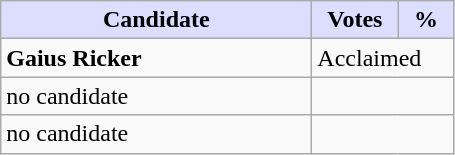<table class="wikitable">
<tr>
<th style="background:#ddf; width:200px;">Candidate</th>
<th style="background:#ddf; width:50px;">Votes</th>
<th style="background:#ddf; width:30px;">%</th>
</tr>
<tr>
<td><strong>Gaius Ricker</strong></td>
<td colspan="2">Acclaimed</td>
</tr>
<tr>
<td>no candidate</td>
<td colspan="2"></td>
</tr>
<tr>
<td>no candidate</td>
<td colspan="2"></td>
</tr>
</table>
